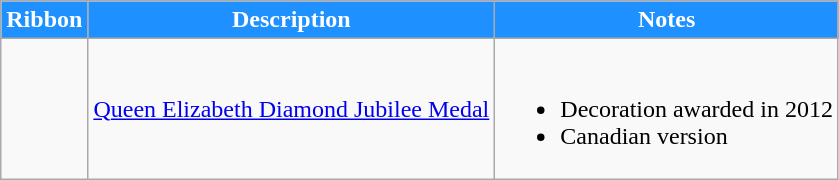<table class="wikitable">
<tr style="background:DodgerBlue; color:white" align="center">
<td><strong>Ribbon</strong></td>
<td><strong>Description</strong></td>
<td><strong>Notes</strong></td>
</tr>
<tr>
<td></td>
<td><a href='#'>Queen Elizabeth Diamond Jubilee Medal</a></td>
<td><br><ul><li>Decoration awarded in 2012</li><li>Canadian version</li></ul></td>
</tr>
</table>
